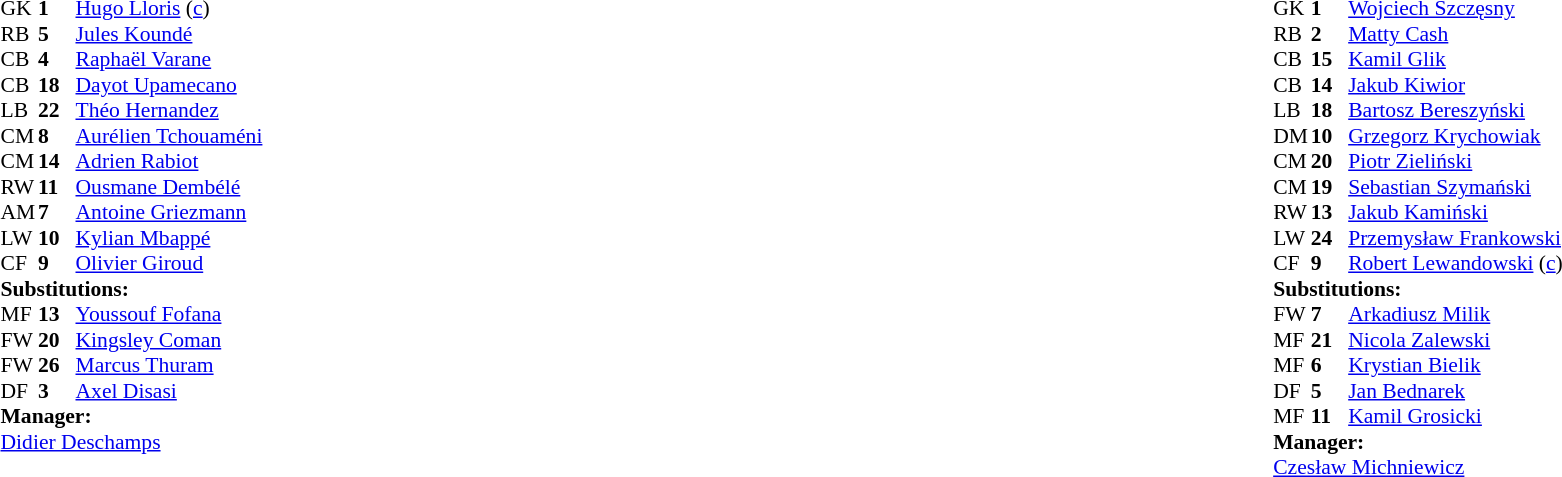<table width="100%">
<tr>
<td valign="top" width="40%"><br><table style="font-size:90%" cellspacing="0" cellpadding="0">
<tr>
<th width=25></th>
<th width=25></th>
</tr>
<tr>
<td>GK</td>
<td><strong>1</strong></td>
<td><a href='#'>Hugo Lloris</a> (<a href='#'>c</a>)</td>
</tr>
<tr>
<td>RB</td>
<td><strong>5</strong></td>
<td><a href='#'>Jules Koundé</a></td>
<td></td>
<td></td>
</tr>
<tr>
<td>CB</td>
<td><strong>4</strong></td>
<td><a href='#'>Raphaël Varane</a></td>
</tr>
<tr>
<td>CB</td>
<td><strong>18</strong></td>
<td><a href='#'>Dayot Upamecano</a></td>
</tr>
<tr>
<td>LB</td>
<td><strong>22</strong></td>
<td><a href='#'>Théo Hernandez</a></td>
</tr>
<tr>
<td>CM</td>
<td><strong>8</strong></td>
<td><a href='#'>Aurélien Tchouaméni</a></td>
<td></td>
<td></td>
</tr>
<tr>
<td>CM</td>
<td><strong>14</strong></td>
<td><a href='#'>Adrien Rabiot</a></td>
</tr>
<tr>
<td>RW</td>
<td><strong>11</strong></td>
<td><a href='#'>Ousmane Dembélé</a></td>
<td></td>
<td></td>
</tr>
<tr>
<td>AM</td>
<td><strong>7</strong></td>
<td><a href='#'>Antoine Griezmann</a></td>
</tr>
<tr>
<td>LW</td>
<td><strong>10</strong></td>
<td><a href='#'>Kylian Mbappé</a></td>
</tr>
<tr>
<td>CF</td>
<td><strong>9</strong></td>
<td><a href='#'>Olivier Giroud</a></td>
<td></td>
<td></td>
</tr>
<tr>
<td colspan=3><strong>Substitutions:</strong></td>
</tr>
<tr>
<td>MF</td>
<td><strong>13</strong></td>
<td><a href='#'>Youssouf Fofana</a></td>
<td></td>
<td></td>
</tr>
<tr>
<td>FW</td>
<td><strong>20</strong></td>
<td><a href='#'>Kingsley Coman</a></td>
<td></td>
<td></td>
</tr>
<tr>
<td>FW</td>
<td><strong>26</strong></td>
<td><a href='#'>Marcus Thuram</a></td>
<td></td>
<td></td>
</tr>
<tr>
<td>DF</td>
<td><strong>3</strong></td>
<td><a href='#'>Axel Disasi</a></td>
<td></td>
<td></td>
</tr>
<tr>
<td colspan=3><strong>Manager:</strong></td>
</tr>
<tr>
<td colspan=3><a href='#'>Didier Deschamps</a></td>
</tr>
</table>
</td>
<td valign="top"></td>
<td valign="top" width="50%"><br><table style="font-size:90%; margin:auto" cellspacing="0" cellpadding="0">
<tr>
<th width=25></th>
<th width=25></th>
</tr>
<tr>
<td>GK</td>
<td><strong>1</strong></td>
<td><a href='#'>Wojciech Szczęsny</a></td>
</tr>
<tr>
<td>RB</td>
<td><strong>2</strong></td>
<td><a href='#'>Matty Cash</a></td>
<td></td>
</tr>
<tr>
<td>CB</td>
<td><strong>15</strong></td>
<td><a href='#'>Kamil Glik</a></td>
</tr>
<tr>
<td>CB</td>
<td><strong>14</strong></td>
<td><a href='#'>Jakub Kiwior</a></td>
<td></td>
<td></td>
</tr>
<tr>
<td>LB</td>
<td><strong>18</strong></td>
<td><a href='#'>Bartosz Bereszyński</a></td>
<td></td>
</tr>
<tr>
<td>DM</td>
<td><strong>10</strong></td>
<td><a href='#'>Grzegorz Krychowiak</a></td>
<td></td>
<td></td>
</tr>
<tr>
<td>CM</td>
<td><strong>20</strong></td>
<td><a href='#'>Piotr Zieliński</a></td>
</tr>
<tr>
<td>CM</td>
<td><strong>19</strong></td>
<td><a href='#'>Sebastian Szymański</a></td>
<td></td>
<td></td>
</tr>
<tr>
<td>RW</td>
<td><strong>13</strong></td>
<td><a href='#'>Jakub Kamiński</a></td>
<td></td>
<td></td>
</tr>
<tr>
<td>LW</td>
<td><strong>24</strong></td>
<td><a href='#'>Przemysław Frankowski</a></td>
<td></td>
<td></td>
</tr>
<tr>
<td>CF</td>
<td><strong>9</strong></td>
<td><a href='#'>Robert Lewandowski</a> (<a href='#'>c</a>)</td>
</tr>
<tr>
<td colspan=3><strong>Substitutions:</strong></td>
</tr>
<tr>
<td>FW</td>
<td><strong>7</strong></td>
<td><a href='#'>Arkadiusz Milik</a></td>
<td></td>
<td></td>
</tr>
<tr>
<td>MF</td>
<td><strong>21</strong></td>
<td><a href='#'>Nicola Zalewski</a></td>
<td></td>
<td></td>
</tr>
<tr>
<td>MF</td>
<td><strong>6</strong></td>
<td><a href='#'>Krystian Bielik</a></td>
<td></td>
<td></td>
</tr>
<tr>
<td>DF</td>
<td><strong>5</strong></td>
<td><a href='#'>Jan Bednarek</a></td>
<td></td>
<td></td>
</tr>
<tr>
<td>MF</td>
<td><strong>11</strong></td>
<td><a href='#'>Kamil Grosicki</a></td>
<td></td>
<td></td>
</tr>
<tr>
<td colspan=3><strong>Manager:</strong></td>
</tr>
<tr>
<td colspan=3><a href='#'>Czesław Michniewicz</a></td>
</tr>
</table>
</td>
</tr>
</table>
